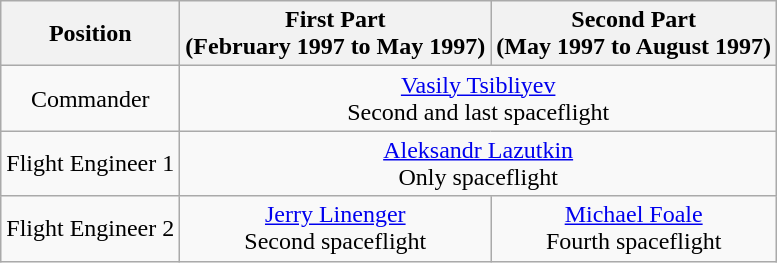<table class="wikitable">
<tr>
<th>Position</th>
<th>First Part<br>(February 1997 to May 1997)</th>
<th>Second Part<br>(May 1997 to August 1997)</th>
</tr>
<tr align=center>
<td>Commander</td>
<td colspan=2; align=center> <a href='#'>Vasily Tsibliyev </a><br>Second and last spaceflight</td>
</tr>
<tr align=center>
<td>Flight Engineer 1</td>
<td colspan=2; align=center> <a href='#'>Aleksandr Lazutkin</a><br>Only spaceflight</td>
</tr>
<tr align=center>
<td>Flight Engineer 2</td>
<td> <a href='#'>Jerry Linenger</a><br>Second spaceflight</td>
<td>  <a href='#'>Michael Foale</a><br>Fourth spaceflight</td>
</tr>
</table>
